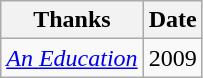<table class="wikitable">
<tr>
<th>Thanks</th>
<th>Date</th>
</tr>
<tr>
<td><em><a href='#'>An Education</a></em></td>
<td>2009</td>
</tr>
</table>
